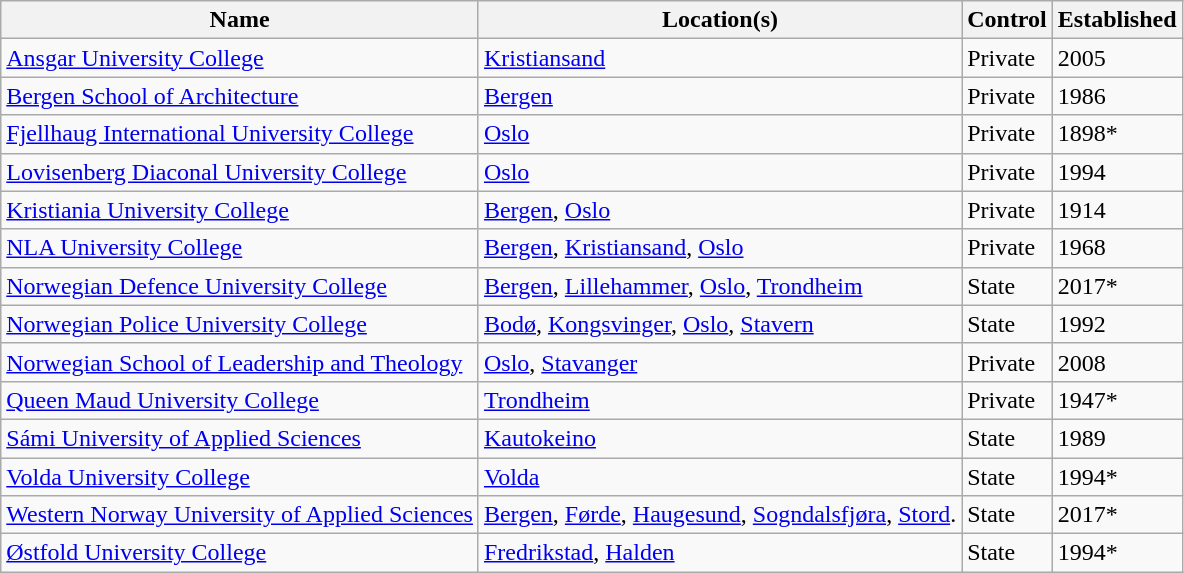<table class="wikitable sortable">
<tr>
<th>Name</th>
<th>Location(s)</th>
<th>Control</th>
<th>Established</th>
</tr>
<tr>
<td><a href='#'>Ansgar University College</a></td>
<td><a href='#'>Kristiansand</a></td>
<td>Private</td>
<td>2005</td>
</tr>
<tr>
<td><a href='#'>Bergen School of Architecture</a></td>
<td><a href='#'>Bergen</a></td>
<td>Private</td>
<td>1986</td>
</tr>
<tr>
<td><a href='#'>Fjellhaug International University College</a></td>
<td><a href='#'>Oslo</a></td>
<td>Private</td>
<td>1898*</td>
</tr>
<tr>
<td><a href='#'>Lovisenberg Diaconal University College</a></td>
<td><a href='#'>Oslo</a></td>
<td>Private</td>
<td>1994</td>
</tr>
<tr>
<td><a href='#'>Kristiania University College</a></td>
<td><a href='#'>Bergen</a>, <a href='#'>Oslo</a></td>
<td>Private</td>
<td>1914</td>
</tr>
<tr>
<td><a href='#'>NLA University College</a></td>
<td><a href='#'>Bergen</a>, <a href='#'>Kristiansand</a>, <a href='#'>Oslo</a></td>
<td>Private</td>
<td>1968</td>
</tr>
<tr>
<td><a href='#'>Norwegian Defence University College</a></td>
<td><a href='#'>Bergen</a>, <a href='#'>Lillehammer</a>, <a href='#'>Oslo</a>, <a href='#'>Trondheim</a></td>
<td>State</td>
<td>2017*</td>
</tr>
<tr>
<td><a href='#'>Norwegian Police University College</a></td>
<td><a href='#'>Bodø</a>, <a href='#'>Kongsvinger</a>, <a href='#'>Oslo</a>, <a href='#'>Stavern</a></td>
<td>State</td>
<td>1992</td>
</tr>
<tr>
<td><a href='#'>Norwegian School of Leadership and Theology</a></td>
<td><a href='#'>Oslo</a>, <a href='#'>Stavanger</a></td>
<td>Private</td>
<td>2008</td>
</tr>
<tr>
<td><a href='#'>Queen Maud University College</a></td>
<td><a href='#'>Trondheim</a></td>
<td>Private</td>
<td>1947*</td>
</tr>
<tr>
<td><a href='#'>Sámi University of Applied Sciences</a></td>
<td><a href='#'>Kautokeino</a></td>
<td>State</td>
<td>1989</td>
</tr>
<tr>
<td><a href='#'>Volda University College</a></td>
<td><a href='#'>Volda</a></td>
<td>State</td>
<td>1994*</td>
</tr>
<tr>
<td><a href='#'>Western Norway University of Applied Sciences</a></td>
<td><a href='#'>Bergen</a>, <a href='#'>Førde</a>, <a href='#'>Haugesund</a>, <a href='#'>Sogndalsfjøra</a>, <a href='#'>Stord</a>.</td>
<td>State</td>
<td>2017*</td>
</tr>
<tr>
<td><a href='#'>Østfold University College</a></td>
<td><a href='#'>Fredrikstad</a>, <a href='#'>Halden</a></td>
<td>State</td>
<td>1994*</td>
</tr>
</table>
